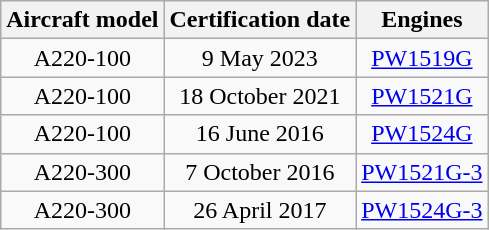<table class="wikitable sortable" style="text-align: center;">
<tr>
<th>Aircraft model</th>
<th>Certification date</th>
<th>Engines</th>
</tr>
<tr>
<td>A220-100</td>
<td>9 May 2023</td>
<td><a href='#'>PW1519G</a></td>
</tr>
<tr>
<td>A220-100</td>
<td>18 October 2021</td>
<td><a href='#'>PW1521G</a></td>
</tr>
<tr>
<td>A220-100</td>
<td>16 June 2016</td>
<td><a href='#'>PW1524G</a></td>
</tr>
<tr>
<td>A220-300</td>
<td>7 October 2016</td>
<td><a href='#'>PW1521G-3</a></td>
</tr>
<tr>
<td>A220-300</td>
<td>26 April 2017</td>
<td><a href='#'>PW1524G-3</a></td>
</tr>
</table>
